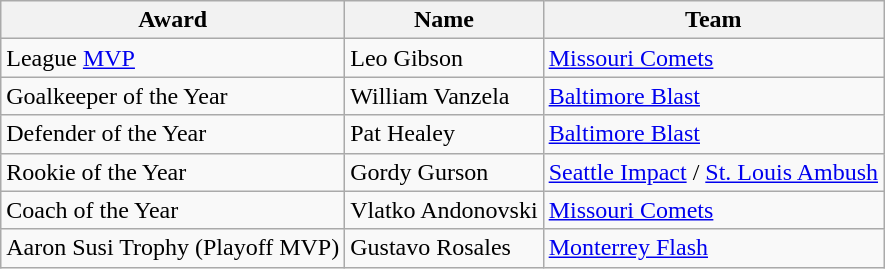<table class="wikitable">
<tr>
<th>Award</th>
<th>Name</th>
<th>Team</th>
</tr>
<tr>
<td>League <a href='#'>MVP</a></td>
<td>Leo Gibson</td>
<td><a href='#'>Missouri Comets</a></td>
</tr>
<tr>
<td>Goalkeeper of the Year</td>
<td>William Vanzela</td>
<td><a href='#'>Baltimore Blast</a></td>
</tr>
<tr>
<td>Defender of the Year</td>
<td>Pat Healey</td>
<td><a href='#'>Baltimore Blast</a></td>
</tr>
<tr>
<td>Rookie of the Year</td>
<td>Gordy Gurson</td>
<td><a href='#'>Seattle Impact</a> / <a href='#'>St. Louis Ambush</a></td>
</tr>
<tr>
<td>Coach of the Year</td>
<td>Vlatko Andonovski</td>
<td><a href='#'>Missouri Comets</a></td>
</tr>
<tr>
<td>Aaron Susi Trophy (Playoff MVP)</td>
<td>Gustavo Rosales</td>
<td><a href='#'>Monterrey Flash</a></td>
</tr>
</table>
